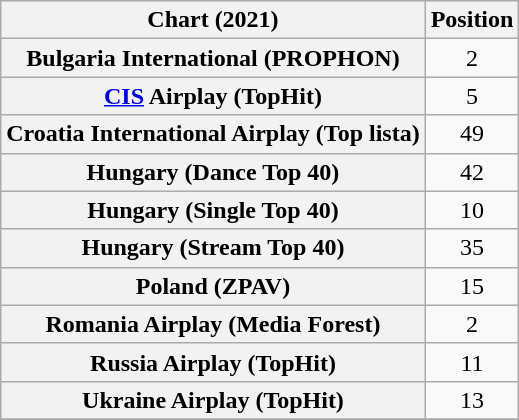<table class="wikitable sortable plainrowheaders" style="text-align:center;">
<tr>
<th scope="col">Chart (2021)</th>
<th scope="col">Position</th>
</tr>
<tr>
<th scope="row">Bulgaria International (PROPHON)</th>
<td>2</td>
</tr>
<tr>
<th scope="row"><a href='#'>CIS</a> Airplay (TopHit)</th>
<td>5</td>
</tr>
<tr>
<th scope="row">Croatia International Airplay (Top lista)</th>
<td>49</td>
</tr>
<tr>
<th scope="row">Hungary (Dance Top 40)</th>
<td>42</td>
</tr>
<tr>
<th scope="row">Hungary (Single Top 40)</th>
<td>10</td>
</tr>
<tr>
<th scope="row">Hungary (Stream Top 40)</th>
<td>35</td>
</tr>
<tr>
<th scope="row">Poland (ZPAV)</th>
<td>15</td>
</tr>
<tr>
<th scope="row">Romania Airplay (Media Forest)</th>
<td>2</td>
</tr>
<tr>
<th scope="row">Russia Airplay (TopHit)</th>
<td>11</td>
</tr>
<tr>
<th scope="row">Ukraine Airplay (TopHit)</th>
<td>13</td>
</tr>
<tr>
</tr>
</table>
